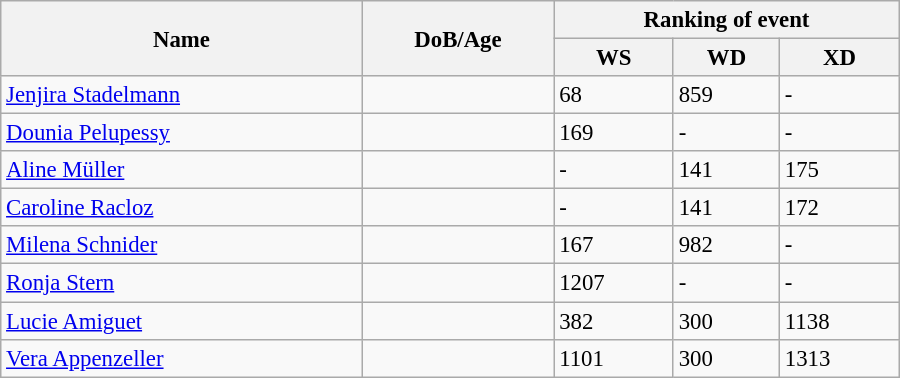<table class="wikitable" style="width:600px; font-size:95%;">
<tr>
<th rowspan="2" align="left">Name</th>
<th rowspan="2" align="left">DoB/Age</th>
<th colspan="3" align="center">Ranking of event</th>
</tr>
<tr>
<th align="center">WS</th>
<th>WD</th>
<th align="center">XD</th>
</tr>
<tr>
<td><a href='#'>Jenjira Stadelmann</a></td>
<td></td>
<td>68</td>
<td>859</td>
<td>-</td>
</tr>
<tr>
<td><a href='#'>Dounia Pelupessy</a></td>
<td></td>
<td>169</td>
<td>-</td>
<td>-</td>
</tr>
<tr>
<td><a href='#'>Aline Müller</a></td>
<td></td>
<td>-</td>
<td>141</td>
<td>175</td>
</tr>
<tr>
<td><a href='#'>Caroline Racloz</a></td>
<td></td>
<td>-</td>
<td>141</td>
<td>172</td>
</tr>
<tr>
<td><a href='#'>Milena Schnider</a></td>
<td></td>
<td>167</td>
<td>982</td>
<td>-</td>
</tr>
<tr>
<td><a href='#'>Ronja Stern</a></td>
<td></td>
<td>1207</td>
<td>-</td>
<td>-</td>
</tr>
<tr>
<td><a href='#'>Lucie Amiguet</a></td>
<td></td>
<td>382</td>
<td>300</td>
<td>1138</td>
</tr>
<tr>
<td><a href='#'>Vera Appenzeller</a></td>
<td></td>
<td>1101</td>
<td>300</td>
<td>1313</td>
</tr>
</table>
